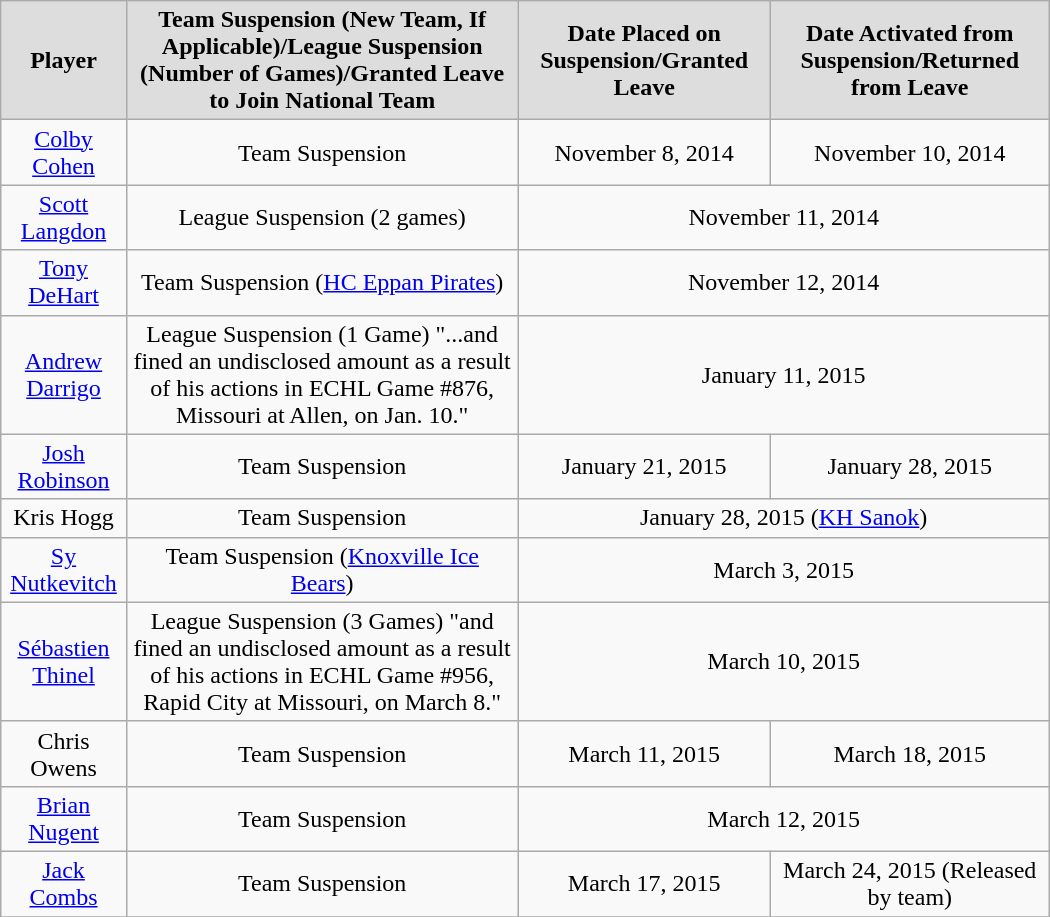<table class="wikitable" style="text-align: center; width: 700px; height: 75px;">
<tr align="center" bgcolor="#dddddd">
<td><strong>Player</strong></td>
<td><strong>Team Suspension (New Team, If Applicable)/League Suspension (Number of Games)/Granted Leave to Join National Team</strong></td>
<td><strong>Date Placed on Suspension/Granted Leave</strong></td>
<td><strong>Date Activated from Suspension/Returned from Leave</strong></td>
</tr>
<tr>
<td><a href='#'>Colby Cohen</a></td>
<td>Team Suspension</td>
<td>November 8, 2014</td>
<td>November 10, 2014</td>
</tr>
<tr>
<td><a href='#'>Scott Langdon</a></td>
<td>League Suspension (2 games)</td>
<td colspan="2">November 11, 2014</td>
</tr>
<tr>
<td><a href='#'>Tony DeHart</a></td>
<td>Team Suspension (<a href='#'>HC Eppan Pirates</a>)</td>
<td colspan="2">November 12, 2014</td>
</tr>
<tr>
<td><a href='#'>Andrew Darrigo</a></td>
<td>League Suspension (1 Game) "...and fined an undisclosed amount as a result of his actions in ECHL Game #876, Missouri at Allen, on Jan. 10."</td>
<td colspan="2">January 11, 2015</td>
</tr>
<tr>
<td><a href='#'>Josh Robinson</a></td>
<td>Team Suspension</td>
<td>January 21, 2015</td>
<td>January 28, 2015</td>
</tr>
<tr>
<td>Kris Hogg</td>
<td>Team Suspension</td>
<td colspan="2">January 28, 2015 (<a href='#'>KH Sanok</a>)</td>
</tr>
<tr>
<td><a href='#'>Sy Nutkevitch</a></td>
<td>Team Suspension (<a href='#'>Knoxville Ice Bears</a>)</td>
<td colspan="2">March 3, 2015</td>
</tr>
<tr>
<td><a href='#'>Sébastien Thinel</a></td>
<td>League Suspension (3 Games) "and fined an undisclosed amount as a result of his actions in ECHL Game #956, Rapid City at Missouri, on March 8."</td>
<td colspan="2">March 10, 2015</td>
</tr>
<tr>
<td>Chris Owens</td>
<td>Team Suspension</td>
<td>March 11, 2015</td>
<td>March 18, 2015</td>
</tr>
<tr>
<td><a href='#'>Brian Nugent</a></td>
<td>Team Suspension</td>
<td colspan="2">March 12, 2015</td>
</tr>
<tr>
<td><a href='#'>Jack Combs</a></td>
<td>Team Suspension</td>
<td>March 17, 2015</td>
<td>March 24, 2015 (Released by team)</td>
</tr>
<tr>
</tr>
</table>
